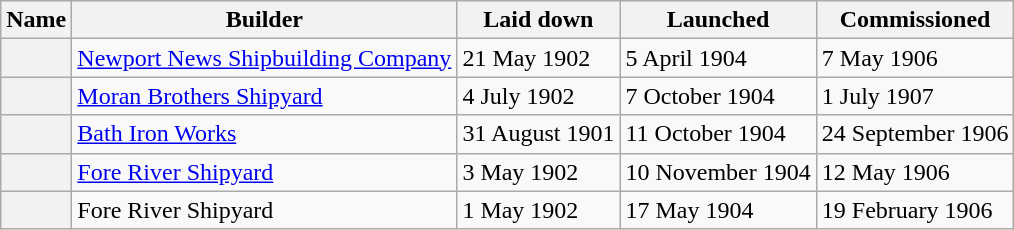<table class="wikitable plainrowheaders">
<tr>
<th scope="col">Name</th>
<th scope="col">Builder</th>
<th scope="col">Laid down</th>
<th scope="col">Launched</th>
<th scope="col">Commissioned</th>
</tr>
<tr>
<th scope="row"></th>
<td><a href='#'>Newport News Shipbuilding Company</a></td>
<td>21 May 1902</td>
<td>5 April 1904</td>
<td>7 May 1906</td>
</tr>
<tr>
<th scope="row"></th>
<td><a href='#'>Moran Brothers Shipyard</a></td>
<td>4 July 1902</td>
<td>7 October 1904</td>
<td>1 July 1907</td>
</tr>
<tr>
<th scope="row"></th>
<td><a href='#'>Bath Iron Works</a></td>
<td>31 August 1901</td>
<td>11 October 1904</td>
<td>24 September 1906</td>
</tr>
<tr>
<th scope="row"></th>
<td><a href='#'>Fore River Shipyard</a></td>
<td>3 May 1902</td>
<td>10 November 1904</td>
<td>12 May 1906</td>
</tr>
<tr>
<th scope="row"></th>
<td>Fore River Shipyard</td>
<td>1 May 1902</td>
<td>17 May 1904</td>
<td>19 February 1906</td>
</tr>
</table>
